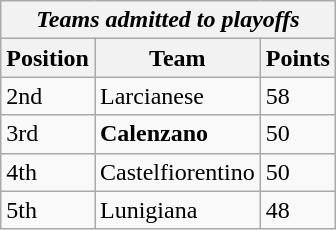<table class="wikitable">
<tr>
<th colspan="3"><em>Teams admitted to playoffs</em></th>
</tr>
<tr>
<th>Position</th>
<th>Team</th>
<th>Points</th>
</tr>
<tr>
<td>2nd</td>
<td>Larcianese</td>
<td>58</td>
</tr>
<tr>
<td>3rd</td>
<td><strong>Calenzano</strong></td>
<td>50</td>
</tr>
<tr>
<td>4th</td>
<td>Castelfiorentino</td>
<td>50</td>
</tr>
<tr>
<td>5th</td>
<td>Lunigiana</td>
<td>48</td>
</tr>
</table>
